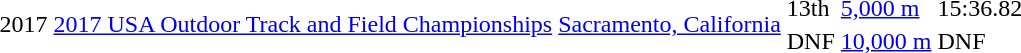<table>
<tr>
<td rowspan=2>2017</td>
<td rowspan=2><a href='#'>2017 USA Outdoor Track and Field Championships</a></td>
<td rowspan=2><a href='#'>Sacramento, California</a></td>
<td>13th</td>
<td><a href='#'>5,000 m</a></td>
<td>15:36.82</td>
</tr>
<tr>
<td>DNF</td>
<td><a href='#'>10,000 m</a></td>
<td>DNF</td>
</tr>
<tr>
</tr>
</table>
